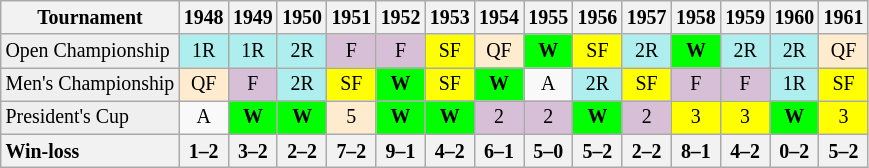<table class=wikitable style=text-align:center;font-size:83%>
<tr>
<th>Tournament</th>
<th>1948</th>
<th>1949</th>
<th>1950</th>
<th>1951</th>
<th>1952</th>
<th>1953</th>
<th>1954</th>
<th>1955</th>
<th>1956</th>
<th>1957</th>
<th>1958</th>
<th>1959</th>
<th>1960</th>
<th>1961</th>
</tr>
<tr>
<td style="background:#efefef; text-align:left;">Open Championship</td>
<td style="background:#afeeee;">1R</td>
<td style="background:#afeeee;">1R</td>
<td style="background:#afeeee;">2R</td>
<td style="background:thistle;">F</td>
<td style="background:thistle;">F</td>
<td style="background:yellow;">SF</td>
<td style="background:#ffebcd;">QF</td>
<td bgcolor=lime><strong>W</strong></td>
<td style="background:yellow;">SF</td>
<td style="background:#afeeee;">2R</td>
<td bgcolor=lime><strong>W</strong></td>
<td style="background:#afeeee;">2R</td>
<td style="background:#afeeee;">2R</td>
<td style="background:#ffebcd;">QF</td>
</tr>
<tr>
<td style="background:#efefef; text-align:left;">Men's Championship</td>
<td style="background:#ffebcd;">QF</td>
<td style="background:thistle;">F</td>
<td style="background:#afeeee;">2R</td>
<td style="background:yellow;">SF</td>
<td bgcolor=lime><strong>W</strong></td>
<td style="background:yellow;">SF</td>
<td bgcolor=lime><strong>W</strong></td>
<td>A</td>
<td style="background:#afeeee;">2R</td>
<td style="background:yellow;">SF</td>
<td style="background:thistle;">F</td>
<td style="background:thistle;">F</td>
<td style="background:#afeeee;">1R</td>
<td style="background:yellow;">SF</td>
</tr>
<tr>
<td style="background:#efefef; text-align:left;">President's Cup</td>
<td>A</td>
<td bgcolor=lime><strong>W</strong></td>
<td bgcolor=lime><strong>W</strong></td>
<td style="background:#ffebcd;">5</td>
<td bgcolor=lime><strong>W</strong></td>
<td bgcolor=lime><strong>W</strong></td>
<td style="background:thistle;">2</td>
<td style="background:thistle;">2</td>
<td bgcolor=lime><strong>W</strong></td>
<td style="background:thistle;">2</td>
<td style="background:yellow;">3</td>
<td style="background:yellow;">3</td>
<td bgcolor=lime><strong>W</strong></td>
<td style="background:yellow;">3</td>
</tr>
<tr>
<th style=text-align:left>Win-loss</th>
<th>1–2</th>
<th>3–2</th>
<th>2–2</th>
<th>7–2</th>
<th>9–1</th>
<th>4–2</th>
<th>6–1</th>
<th>5–0</th>
<th>5–2</th>
<th>2–2</th>
<th>8–1</th>
<th>4–2</th>
<th>0–2</th>
<th>5–2</th>
</tr>
</table>
